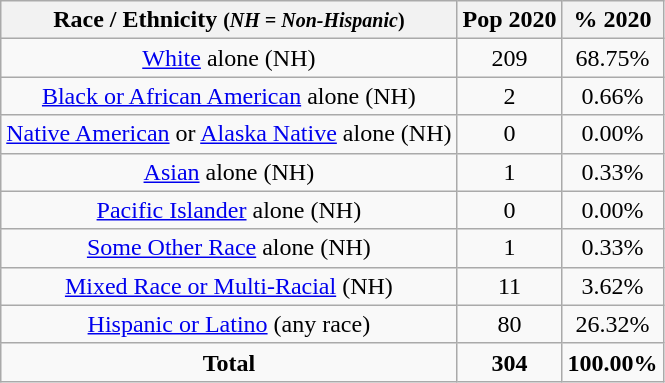<table class="wikitable" style="text-align:center;">
<tr>
<th>Race / Ethnicity <small>(<em>NH = Non-Hispanic</em>)</small></th>
<th>Pop 2020</th>
<th>% 2020</th>
</tr>
<tr>
<td><a href='#'>White</a> alone (NH)</td>
<td>209</td>
<td>68.75%</td>
</tr>
<tr>
<td><a href='#'>Black or African American</a> alone (NH)</td>
<td>2</td>
<td>0.66%</td>
</tr>
<tr>
<td><a href='#'>Native American</a> or <a href='#'>Alaska Native</a> alone (NH)</td>
<td>0</td>
<td>0.00%</td>
</tr>
<tr>
<td><a href='#'>Asian</a> alone (NH)</td>
<td>1</td>
<td>0.33%</td>
</tr>
<tr>
<td><a href='#'>Pacific Islander</a> alone (NH)</td>
<td>0</td>
<td>0.00%</td>
</tr>
<tr>
<td><a href='#'>Some Other Race</a> alone (NH)</td>
<td>1</td>
<td>0.33%</td>
</tr>
<tr>
<td><a href='#'>Mixed Race or Multi-Racial</a> (NH)</td>
<td>11</td>
<td>3.62%</td>
</tr>
<tr>
<td><a href='#'>Hispanic or Latino</a> (any race)</td>
<td>80</td>
<td>26.32%</td>
</tr>
<tr>
<td><strong>Total</strong></td>
<td><strong>304</strong></td>
<td><strong>100.00%</strong></td>
</tr>
</table>
